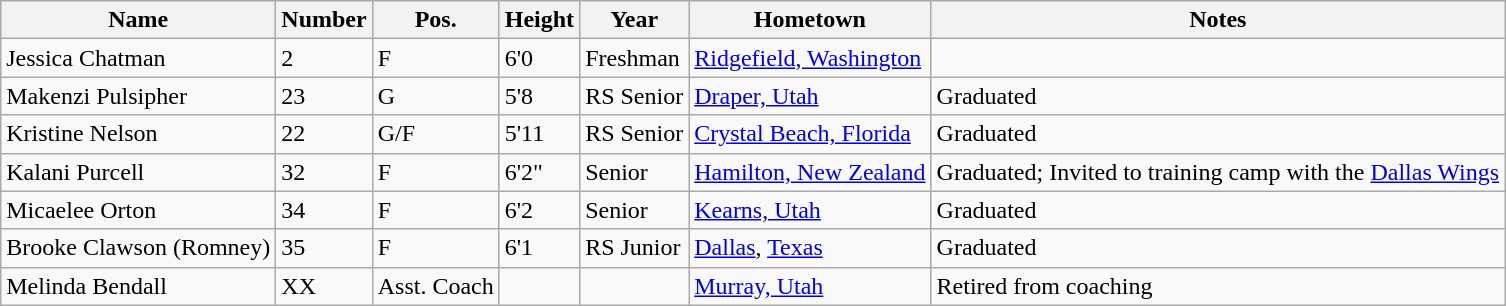<table class="wikitable sortable" border="1">
<tr>
<th>Name</th>
<th>Number</th>
<th>Pos.</th>
<th>Height</th>
<th>Year</th>
<th>Hometown</th>
<th class="unsortable">Notes</th>
</tr>
<tr>
<td>Jessica Chatman</td>
<td>2</td>
<td>F</td>
<td>6'0</td>
<td>Freshman</td>
<td><a href='#'>Ridgefield, Washington</a></td>
<td></td>
</tr>
<tr>
<td>Makenzi Pulsipher</td>
<td>23</td>
<td>G</td>
<td>5'8</td>
<td>RS Senior</td>
<td><a href='#'>Draper, Utah</a></td>
<td>Graduated</td>
</tr>
<tr>
<td>Kristine Nelson</td>
<td>22</td>
<td>G/F</td>
<td>5'11</td>
<td>RS Senior</td>
<td><a href='#'>Crystal Beach, Florida</a></td>
<td>Graduated</td>
</tr>
<tr>
<td>Kalani Purcell</td>
<td>32</td>
<td>F</td>
<td>6'2"</td>
<td>Senior</td>
<td><a href='#'>Hamilton, New Zealand</a></td>
<td>Graduated; Invited to training camp with the <a href='#'>Dallas Wings</a></td>
</tr>
<tr>
<td>Micaelee Orton</td>
<td>34</td>
<td>F</td>
<td>6'2</td>
<td>Senior</td>
<td><a href='#'>Kearns, Utah</a></td>
<td>Graduated</td>
</tr>
<tr>
<td>Brooke Clawson (Romney)</td>
<td>35</td>
<td>F</td>
<td>6'1</td>
<td>RS Junior</td>
<td><a href='#'>Dallas</a>, <a href='#'>Texas</a></td>
<td>Graduated</td>
</tr>
<tr>
<td>Melinda Bendall</td>
<td>XX</td>
<td>Asst. Coach</td>
<td></td>
<td></td>
<td><a href='#'>Murray, Utah</a></td>
<td>Retired from coaching</td>
</tr>
</table>
